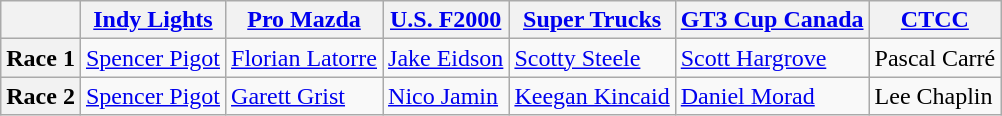<table class="wikitable" " style="fontsize:95%">
<tr>
<th></th>
<th><a href='#'>Indy Lights</a></th>
<th><a href='#'>Pro Mazda</a></th>
<th><a href='#'>U.S. F2000</a></th>
<th><a href='#'>Super Trucks</a></th>
<th><a href='#'>GT3 Cup Canada</a></th>
<th><a href='#'>CTCC</a></th>
</tr>
<tr>
<th scope="row">Race 1</th>
<td> <a href='#'>Spencer Pigot</a></td>
<td> <a href='#'>Florian Latorre</a></td>
<td> <a href='#'>Jake Eidson</a></td>
<td> <a href='#'>Scotty Steele</a></td>
<td> <a href='#'>Scott Hargrove</a></td>
<td> Pascal Carré</td>
</tr>
<tr>
<th scope="row">Race 2</th>
<td> <a href='#'>Spencer Pigot</a></td>
<td> <a href='#'>Garett Grist</a></td>
<td> <a href='#'>Nico Jamin</a></td>
<td> <a href='#'>Keegan Kincaid</a></td>
<td> <a href='#'>Daniel Morad</a></td>
<td> Lee Chaplin</td>
</tr>
</table>
